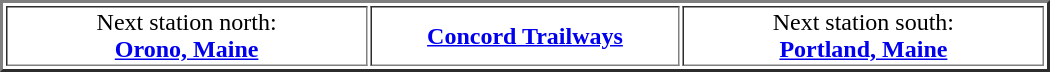<table border=2 align=center width=700>
<tr>
<td align=center width="35%">Next station north:<br><strong><a href='#'>Orono, Maine</a></strong></td>
<td align=center width="30%"><strong><a href='#'>Concord Trailways</a></strong></td>
<td align=center width="35%">Next station south:<br><strong><a href='#'>Portland, Maine</a></strong></td>
</tr>
</table>
